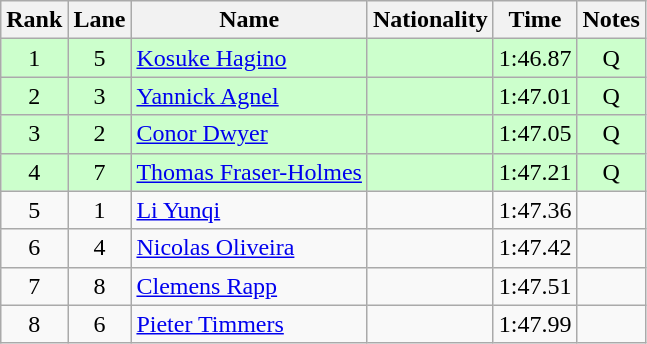<table class="wikitable sortable" style="text-align:center">
<tr>
<th>Rank</th>
<th>Lane</th>
<th>Name</th>
<th>Nationality</th>
<th>Time</th>
<th>Notes</th>
</tr>
<tr bgcolor=ccffcc>
<td>1</td>
<td>5</td>
<td align=left><a href='#'>Kosuke Hagino</a></td>
<td align=left></td>
<td>1:46.87</td>
<td>Q</td>
</tr>
<tr bgcolor=ccffcc>
<td>2</td>
<td>3</td>
<td align=left><a href='#'>Yannick Agnel</a></td>
<td align=left></td>
<td>1:47.01</td>
<td>Q</td>
</tr>
<tr bgcolor=ccffcc>
<td>3</td>
<td>2</td>
<td align=left><a href='#'>Conor Dwyer</a></td>
<td align=left></td>
<td>1:47.05</td>
<td>Q</td>
</tr>
<tr bgcolor=ccffcc>
<td>4</td>
<td>7</td>
<td align=left><a href='#'>Thomas Fraser-Holmes</a></td>
<td align=left></td>
<td>1:47.21</td>
<td>Q</td>
</tr>
<tr>
<td>5</td>
<td>1</td>
<td align=left><a href='#'>Li Yunqi</a></td>
<td align=left></td>
<td>1:47.36</td>
<td></td>
</tr>
<tr>
<td>6</td>
<td>4</td>
<td align=left><a href='#'>Nicolas Oliveira</a></td>
<td align=left></td>
<td>1:47.42</td>
<td></td>
</tr>
<tr>
<td>7</td>
<td>8</td>
<td align=left><a href='#'>Clemens Rapp</a></td>
<td align=left></td>
<td>1:47.51</td>
<td></td>
</tr>
<tr>
<td>8</td>
<td>6</td>
<td align=left><a href='#'>Pieter Timmers</a></td>
<td align=left></td>
<td>1:47.99</td>
<td></td>
</tr>
</table>
